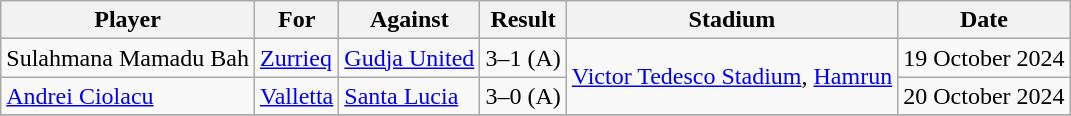<table class="wikitable">
<tr>
<th>Player</th>
<th>For</th>
<th>Against</th>
<th>Result</th>
<th>Stadium</th>
<th>Date</th>
</tr>
<tr>
<td> Sulahmana Mamadu Bah</td>
<td><a href='#'>Zurrieq</a></td>
<td><a href='#'>Gudja United</a></td>
<td>3–1 (A)</td>
<td rowspan="2"><a href='#'>Victor Tedesco Stadium</a>, <a href='#'>Hamrun</a></td>
<td>19 October 2024</td>
</tr>
<tr>
<td> <a href='#'>Andrei Ciolacu</a></td>
<td><a href='#'>Valletta</a></td>
<td><a href='#'>Santa Lucia</a></td>
<td>3–0 (A)</td>
<td>20 October 2024</td>
</tr>
<tr>
</tr>
</table>
